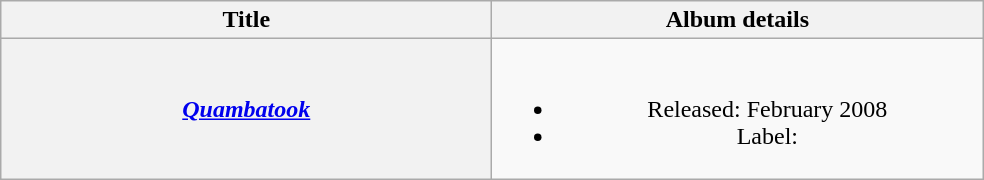<table class="wikitable plainrowheaders" style="text-align:center;">
<tr>
<th scope="col" style="width:20em;">Title</th>
<th scope="col" style="width:20em;">Album details</th>
</tr>
<tr>
<th scope="row"><em><a href='#'>Quambatook</a></em></th>
<td><br><ul><li>Released: February 2008</li><li>Label:</li></ul></td>
</tr>
</table>
